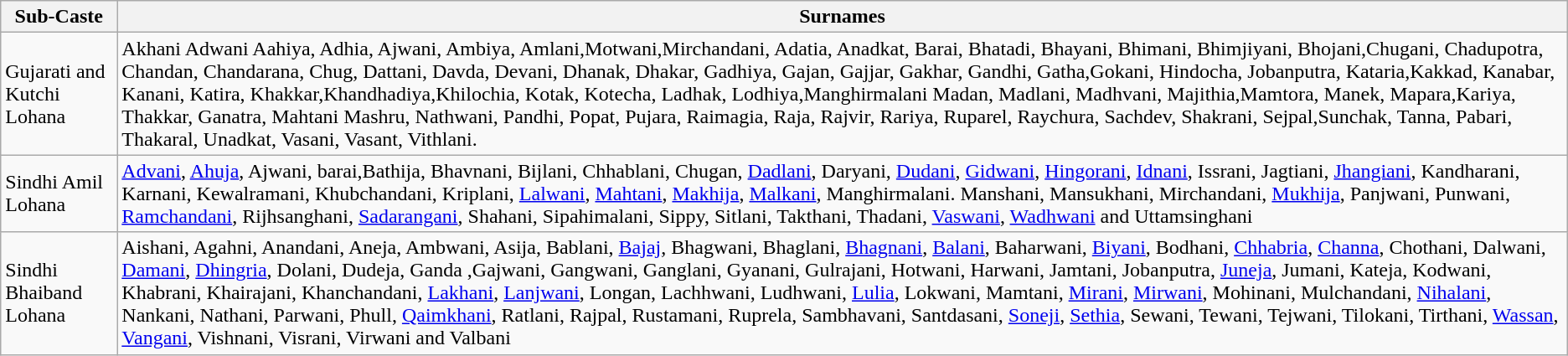<table class="wikitable">
<tr>
<th>Sub-Caste</th>
<th>Surnames</th>
</tr>
<tr>
<td>Gujarati and Kutchi Lohana</td>
<td>Akhani Adwani Aahiya, Adhia, Ajwani, Ambiya, Amlani,Motwani,Mirchandani, Adatia, Anadkat, Barai, Bhatadi, Bhayani, Bhimani, Bhimjiyani, Bhojani,Chugani, Chadupotra, Chandan, Chandarana, Chug, Dattani, Davda, Devani, Dhanak, Dhakar, Gadhiya, Gajan, Gajjar, Gakhar, Gandhi, Gatha,Gokani, Hindocha, Jobanputra, Kataria,Kakkad, Kanabar, Kanani, Katira, Khakkar,Khandhadiya,Khilochia, Kotak, Kotecha, Ladhak, Lodhiya,Manghirmalani Madan, Madlani, Madhvani, Majithia,Mamtora, Manek, Mapara,Kariya, Thakkar, Ganatra, Mahtani Mashru, Nathwani, Pandhi, Popat, Pujara, Raimagia, Raja, Rajvir, Rariya, Ruparel, Raychura, Sachdev, Shakrani, Sejpal,Sunchak, Tanna, Pabari, Thakaral, Unadkat, Vasani, Vasant, Vithlani.</td>
</tr>
<tr>
<td>Sindhi Amil Lohana</td>
<td><a href='#'>Advani</a>, <a href='#'>Ahuja</a>, Ajwani, barai,Bathija, Bhavnani, Bijlani, Chhablani, Chugan, <a href='#'>Dadlani</a>, Daryani, <a href='#'>Dudani</a>, <a href='#'>Gidwani</a>, <a href='#'>Hingorani</a>, <a href='#'>Idnani</a>, Issrani, Jagtiani, <a href='#'>Jhangiani</a>, Kandharani, Karnani, Kewalramani, Khubchandani, Kriplani, <a href='#'>Lalwani</a>, <a href='#'>Mahtani</a>, <a href='#'>Makhija</a>, <a href='#'>Malkani</a>, Manghirmalani. Manshani, Mansukhani, Mirchandani, <a href='#'>Mukhija</a>, Panjwani, Punwani, <a href='#'>Ramchandani</a>, Rijhsanghani, <a href='#'>Sadarangani</a>, Shahani, Sipahimalani, Sippy, Sitlani, Takthani, Thadani, <a href='#'>Vaswani</a>, <a href='#'>Wadhwani</a> and Uttamsinghani</td>
</tr>
<tr>
<td>Sindhi Bhaiband Lohana</td>
<td>Aishani, Agahni, Anandani, Aneja, Ambwani, Asija, Bablani, <a href='#'>Bajaj</a>, Bhagwani, Bhaglani, <a href='#'>Bhagnani</a>, <a href='#'>Balani</a>, Baharwani, <a href='#'>Biyani</a>, Bodhani, <a href='#'>Chhabria</a>, <a href='#'>Channa</a>, Chothani, Dalwani, <a href='#'>Damani</a>, <a href='#'>Dhingria</a>, Dolani, Dudeja, Ganda ,Gajwani, Gangwani, Ganglani, Gyanani, Gulrajani, Hotwani, Harwani, Jamtani, Jobanputra, <a href='#'>Juneja</a>, Jumani, Kateja, Kodwani, Khabrani, Khairajani, Khanchandani, <a href='#'>Lakhani</a>, <a href='#'>Lanjwani</a>, Longan, Lachhwani, Ludhwani, <a href='#'>Lulia</a>, Lokwani, Mamtani, <a href='#'>Mirani</a>, <a href='#'>Mirwani</a>, Mohinani, Mulchandani, <a href='#'>Nihalani</a>, Nankani, Nathani, Parwani, Phull, <a href='#'>Qaimkhani</a>, Ratlani, Rajpal, Rustamani, Ruprela, Sambhavani, Santdasani, <a href='#'>Soneji</a>, <a href='#'>Sethia</a>, Sewani, Tewani, Tejwani, Tilokani, Tirthani, <a href='#'>Wassan</a>, <a href='#'>Vangani</a>, Vishnani, Visrani, Virwani and Valbani</td>
</tr>
</table>
